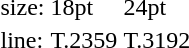<table style="margin-left:40px;">
<tr>
<td>size:</td>
<td>18pt</td>
<td>24pt</td>
</tr>
<tr>
<td>line:</td>
<td>T.2359</td>
<td>T.3192</td>
</tr>
</table>
